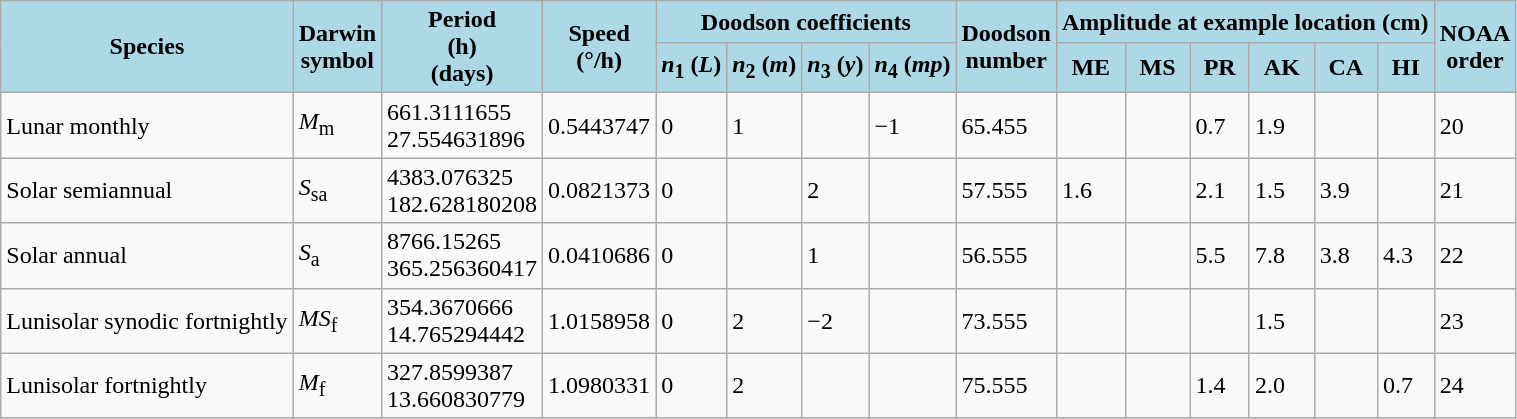<table class="wikitable" border:1; cellpadding:0; cellspacing:0; style="vertical-align:top; align:left;">
<tr>
<th rowspan="2" style="background-color:lightblue;">Species</th>
<th rowspan="2" style="background-color:lightblue;">Darwin <br>symbol</th>
<th rowspan="2" style="background-color:lightblue;">Period <br>(h)<br>(days)</th>
<th rowspan="2" style="background-color:lightblue;">Speed <br>(°/h)</th>
<th colspan="4" style="background-color:lightblue;">Doodson coefficients</th>
<th rowspan="2" style="background-color:lightblue;">Doodson <br>number</th>
<th colspan="6" style="background-color:lightblue;">Amplitude at example location (cm)</th>
<th rowspan="2" style="background-color:lightblue;">NOAA <br>order</th>
</tr>
<tr>
<th style="background-color:lightblue;"><em>n</em><sub>1</sub> (<em>L</em>)</th>
<th style="background-color:lightblue;"><em>n</em><sub>2</sub> (<em>m</em>)</th>
<th style="background-color:lightblue;"><em>n</em><sub>3</sub> (<em>y</em>)</th>
<th style="background-color:lightblue;"><em>n</em><sub>4</sub> (<em>mp</em>)</th>
<th style="background-color:lightblue;">ME</th>
<th style="background-color:lightblue;">MS</th>
<th style="background-color:lightblue;">PR</th>
<th style="background-color:lightblue;">AK</th>
<th style="background-color:lightblue;">CA</th>
<th style="background-color:lightblue;">HI</th>
</tr>
<tr>
<td>Lunar monthly</td>
<td><em>M</em><sub>m</sub></td>
<td>661.3111655<br>27.554631896</td>
<td>0.5443747</td>
<td>0</td>
<td>1</td>
<td></td>
<td>−1</td>
<td>65.455</td>
<td></td>
<td></td>
<td>0.7</td>
<td>1.9</td>
<td></td>
<td></td>
<td>20</td>
</tr>
<tr>
<td>Solar semiannual</td>
<td><em>S</em><sub>sa</sub></td>
<td>4383.076325<br>182.628180208</td>
<td>0.0821373</td>
<td>0</td>
<td></td>
<td>2</td>
<td></td>
<td>57.555</td>
<td>1.6</td>
<td></td>
<td>2.1</td>
<td>1.5</td>
<td>3.9</td>
<td></td>
<td>21</td>
</tr>
<tr>
<td>Solar annual</td>
<td><em>S</em><sub>a</sub></td>
<td>8766.15265<br>365.256360417</td>
<td>0.0410686</td>
<td>0</td>
<td></td>
<td>1</td>
<td></td>
<td>56.555</td>
<td></td>
<td></td>
<td>5.5</td>
<td>7.8</td>
<td>3.8</td>
<td>4.3</td>
<td>22</td>
</tr>
<tr>
<td>Lunisolar synodic fortnightly</td>
<td><em>MS</em><sub>f</sub></td>
<td>354.3670666<br>14.765294442</td>
<td>1.0158958</td>
<td>0</td>
<td>2</td>
<td>−2</td>
<td></td>
<td>73.555</td>
<td></td>
<td></td>
<td></td>
<td>1.5</td>
<td></td>
<td></td>
<td>23</td>
</tr>
<tr>
<td>Lunisolar fortnightly</td>
<td><em>M</em><sub>f</sub></td>
<td>327.8599387<br>13.660830779</td>
<td>1.0980331</td>
<td>0</td>
<td>2</td>
<td></td>
<td></td>
<td>75.555</td>
<td></td>
<td></td>
<td>1.4</td>
<td>2.0</td>
<td></td>
<td>0.7</td>
<td>24</td>
</tr>
</table>
